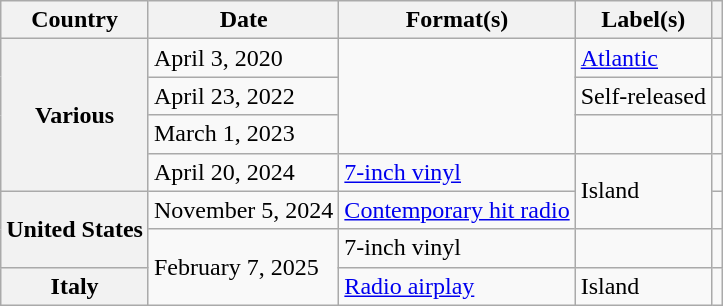<table class="wikitable plainrowheaders">
<tr>
<th scope="col">Country</th>
<th scope="col">Date</th>
<th scope="col">Format(s)</th>
<th scope="col">Label(s)</th>
<th scope="col"></th>
</tr>
<tr>
<th rowspan="4" scope="row">Various</th>
<td>April 3, 2020</td>
<td rowspan="3"></td>
<td><a href='#'>Atlantic</a></td>
<td style="text-align:center;"></td>
</tr>
<tr>
<td>April 23, 2022</td>
<td>Self-released</td>
<td></td>
</tr>
<tr>
<td>March 1, 2023</td>
<td></td>
<td></td>
</tr>
<tr>
<td>April 20, 2024</td>
<td><a href='#'>7-inch vinyl</a></td>
<td rowspan="2">Island</td>
<td style="text-align:center;"></td>
</tr>
<tr>
<th scope="row" rowspan="2">United States</th>
<td>November 5, 2024</td>
<td><a href='#'>Contemporary hit radio</a></td>
<td style="text-align:center;"></td>
</tr>
<tr>
<td rowspan="2">February 7, 2025</td>
<td>7-inch vinyl</td>
<td></td>
<td style="text-align:center;"></td>
</tr>
<tr>
<th scope="row">Italy</th>
<td><a href='#'>Radio airplay</a></td>
<td>Island</td>
<td style="text-align:center;"></td>
</tr>
</table>
